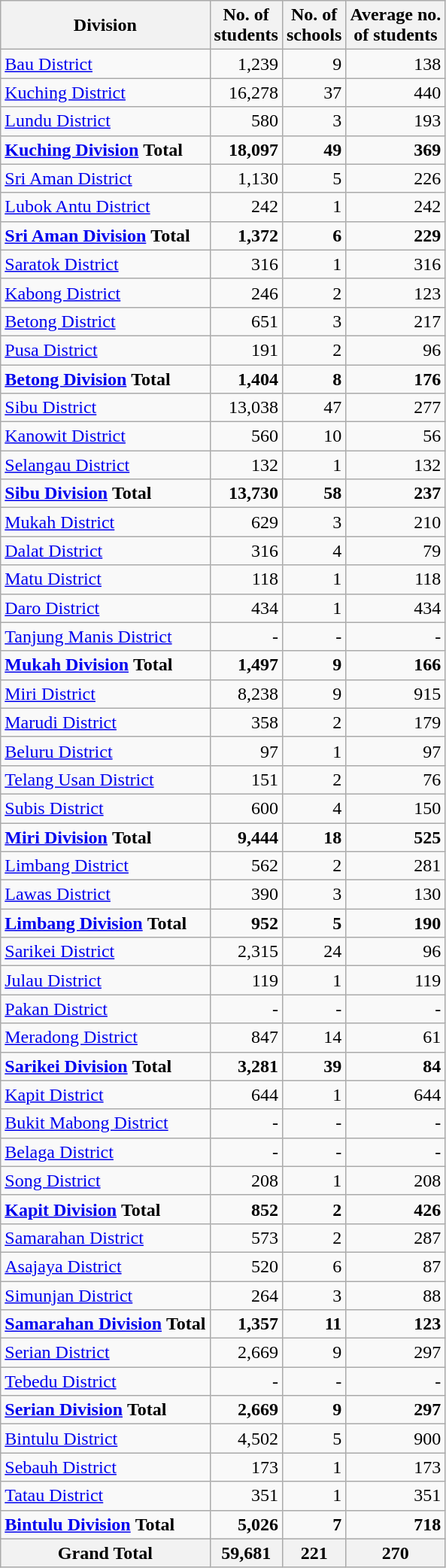<table class="wikitable sortable mw-collapsible mw-collapsed">
<tr>
<th>Division</th>
<th>No. of<br>students</th>
<th>No. of<br>schools</th>
<th>Average no.<br>of students</th>
</tr>
<tr>
<td><a href='#'>Bau District</a></td>
<td style="text-align:right;">1,239</td>
<td style="text-align:right;">9</td>
<td style="text-align:right;">138</td>
</tr>
<tr>
<td><a href='#'>Kuching District</a></td>
<td style="text-align:right;">16,278</td>
<td style="text-align:right;">37</td>
<td style="text-align:right;">440</td>
</tr>
<tr>
<td><a href='#'>Lundu District</a></td>
<td style="text-align:right;">580</td>
<td style="text-align:right;">3</td>
<td style="text-align:right;">193</td>
</tr>
<tr>
<td><strong><a href='#'>Kuching Division</a></strong> <strong>Total</strong></td>
<td style="text-align:right;"><strong>18,097</strong></td>
<td style="text-align:right;"><strong>49</strong></td>
<td style="text-align:right;"><strong>369</strong></td>
</tr>
<tr>
<td><a href='#'>Sri Aman District</a></td>
<td style="text-align:right;">1,130</td>
<td style="text-align:right;">5</td>
<td style="text-align:right;">226</td>
</tr>
<tr>
<td><a href='#'>Lubok Antu District</a></td>
<td style="text-align:right;">242</td>
<td style="text-align:right;">1</td>
<td style="text-align:right;">242</td>
</tr>
<tr>
<td><strong><a href='#'>Sri Aman Division</a></strong> <strong>Total</strong></td>
<td style="text-align:right;"><strong>1,372</strong></td>
<td style="text-align:right;"><strong>6</strong></td>
<td style="text-align:right;"><strong>229</strong></td>
</tr>
<tr>
<td><a href='#'>Saratok District</a></td>
<td style="text-align:right;">316</td>
<td style="text-align:right;">1</td>
<td style="text-align:right;">316</td>
</tr>
<tr>
<td><a href='#'>Kabong District</a></td>
<td style="text-align:right;">246</td>
<td style="text-align:right;">2</td>
<td style="text-align:right;">123</td>
</tr>
<tr>
<td><a href='#'>Betong District</a></td>
<td style="text-align:right;">651</td>
<td style="text-align:right;">3</td>
<td style="text-align:right;">217</td>
</tr>
<tr>
<td><a href='#'>Pusa District</a></td>
<td style="text-align:right;">191</td>
<td style="text-align:right;">2</td>
<td style="text-align:right;">96</td>
</tr>
<tr>
<td><strong><a href='#'>Betong Division</a></strong> <strong>Total</strong></td>
<td style="text-align:right;"><strong>1,404</strong></td>
<td style="text-align:right;"><strong>8</strong></td>
<td style="text-align:right;"><strong>176</strong></td>
</tr>
<tr>
<td><a href='#'>Sibu District</a></td>
<td style="text-align:right;">13,038</td>
<td style="text-align:right;">47</td>
<td style="text-align:right;">277</td>
</tr>
<tr>
<td><a href='#'>Kanowit District</a></td>
<td style="text-align:right;">560</td>
<td style="text-align:right;">10</td>
<td style="text-align:right;">56</td>
</tr>
<tr>
<td><a href='#'>Selangau District</a></td>
<td style="text-align:right;">132</td>
<td style="text-align:right;">1</td>
<td style="text-align:right;">132</td>
</tr>
<tr>
<td><strong><a href='#'>Sibu Division</a></strong> <strong>Total</strong></td>
<td style="text-align:right;"><strong>13,730</strong></td>
<td style="text-align:right;"><strong>58</strong></td>
<td style="text-align:right;"><strong>237</strong></td>
</tr>
<tr>
<td><a href='#'>Mukah District</a></td>
<td style="text-align:right;">629</td>
<td style="text-align:right;">3</td>
<td style="text-align:right;">210</td>
</tr>
<tr>
<td><a href='#'>Dalat District</a></td>
<td style="text-align:right;">316</td>
<td style="text-align:right;">4</td>
<td style="text-align:right;">79</td>
</tr>
<tr>
<td><a href='#'>Matu District</a></td>
<td style="text-align:right;">118</td>
<td style="text-align:right;">1</td>
<td style="text-align:right;">118</td>
</tr>
<tr>
<td><a href='#'>Daro District</a></td>
<td style="text-align:right;">434</td>
<td style="text-align:right;">1</td>
<td style="text-align:right;">434</td>
</tr>
<tr>
<td><a href='#'>Tanjung Manis District</a></td>
<td style="text-align:right;">-</td>
<td style="text-align:right;">-</td>
<td style="text-align:right;">-</td>
</tr>
<tr>
<td><strong><a href='#'>Mukah Division</a></strong> <strong>Total</strong></td>
<td style="text-align:right;"><strong>1,497</strong></td>
<td style="text-align:right;"><strong>9</strong></td>
<td style="text-align:right;"><strong>166</strong></td>
</tr>
<tr>
<td><a href='#'>Miri District</a></td>
<td style="text-align:right;">8,238</td>
<td style="text-align:right;">9</td>
<td style="text-align:right;">915</td>
</tr>
<tr>
<td><a href='#'>Marudi District</a></td>
<td style="text-align:right;">358</td>
<td style="text-align:right;">2</td>
<td style="text-align:right;">179</td>
</tr>
<tr>
<td><a href='#'>Beluru District</a></td>
<td style="text-align:right;">97</td>
<td style="text-align:right;">1</td>
<td style="text-align:right;">97</td>
</tr>
<tr>
<td><a href='#'>Telang Usan District</a></td>
<td style="text-align:right;">151</td>
<td style="text-align:right;">2</td>
<td style="text-align:right;">76</td>
</tr>
<tr>
<td><a href='#'>Subis District</a></td>
<td style="text-align:right;">600</td>
<td style="text-align:right;">4</td>
<td style="text-align:right;">150</td>
</tr>
<tr>
<td><strong><a href='#'>Miri Division</a></strong> <strong>Total</strong></td>
<td style="text-align:right;"><strong>9,444</strong></td>
<td style="text-align:right;"><strong>18</strong></td>
<td style="text-align:right;"><strong>525</strong></td>
</tr>
<tr>
<td><a href='#'>Limbang District</a></td>
<td style="text-align:right;">562</td>
<td style="text-align:right;">2</td>
<td style="text-align:right;">281</td>
</tr>
<tr>
<td><a href='#'>Lawas District</a></td>
<td style="text-align:right;">390</td>
<td style="text-align:right;">3</td>
<td style="text-align:right;">130</td>
</tr>
<tr>
<td><strong><a href='#'>Limbang Division</a></strong> <strong>Total</strong></td>
<td style="text-align:right;"><strong>952</strong></td>
<td style="text-align:right;"><strong>5</strong></td>
<td style="text-align:right;"><strong>190</strong></td>
</tr>
<tr>
<td><a href='#'>Sarikei District</a></td>
<td style="text-align:right;">2,315</td>
<td style="text-align:right;">24</td>
<td style="text-align:right;">96</td>
</tr>
<tr>
<td><a href='#'>Julau District</a></td>
<td style="text-align:right;">119</td>
<td style="text-align:right;">1</td>
<td style="text-align:right;">119</td>
</tr>
<tr>
<td><a href='#'>Pakan District</a></td>
<td style="text-align:right;">-</td>
<td style="text-align:right;">-</td>
<td style="text-align:right;">-</td>
</tr>
<tr>
<td><a href='#'>Meradong District</a></td>
<td style="text-align:right;">847</td>
<td style="text-align:right;">14</td>
<td style="text-align:right;">61</td>
</tr>
<tr>
<td><strong><a href='#'>Sarikei Division</a></strong> <strong>Total</strong></td>
<td style="text-align:right;"><strong>3,281</strong></td>
<td style="text-align:right;"><strong>39</strong></td>
<td style="text-align:right;"><strong>84</strong></td>
</tr>
<tr>
<td><a href='#'>Kapit District</a></td>
<td style="text-align:right;">644</td>
<td style="text-align:right;">1</td>
<td style="text-align:right;">644</td>
</tr>
<tr>
<td><a href='#'>Bukit Mabong District</a></td>
<td style="text-align:right;">-</td>
<td style="text-align:right;">-</td>
<td style="text-align:right;">-</td>
</tr>
<tr>
<td><a href='#'>Belaga District</a></td>
<td style="text-align:right;">-</td>
<td style="text-align:right;">-</td>
<td style="text-align:right;">-</td>
</tr>
<tr>
<td><a href='#'>Song District</a></td>
<td style="text-align:right;">208</td>
<td style="text-align:right;">1</td>
<td style="text-align:right;">208</td>
</tr>
<tr>
<td><strong><a href='#'>Kapit Division</a></strong> <strong>Total</strong></td>
<td style="text-align:right;"><strong>852</strong></td>
<td style="text-align:right;"><strong>2</strong></td>
<td style="text-align:right;"><strong>426</strong></td>
</tr>
<tr>
<td><a href='#'>Samarahan District</a></td>
<td style="text-align:right;">573</td>
<td style="text-align:right;">2</td>
<td style="text-align:right;">287</td>
</tr>
<tr>
<td><a href='#'>Asajaya District</a></td>
<td style="text-align:right;">520</td>
<td style="text-align:right;">6</td>
<td style="text-align:right;">87</td>
</tr>
<tr>
<td><a href='#'>Simunjan District</a></td>
<td style="text-align:right;">264</td>
<td style="text-align:right;">3</td>
<td style="text-align:right;">88</td>
</tr>
<tr>
<td><strong><a href='#'>Samarahan Division</a></strong> <strong>Total</strong></td>
<td style="text-align:right;"><strong>1,357</strong></td>
<td style="text-align:right;"><strong>11</strong></td>
<td style="text-align:right;"><strong>123</strong></td>
</tr>
<tr>
<td><a href='#'>Serian District</a></td>
<td style="text-align:right;">2,669</td>
<td style="text-align:right;">9</td>
<td style="text-align:right;">297</td>
</tr>
<tr>
<td><a href='#'>Tebedu District</a></td>
<td style="text-align:right;">-</td>
<td style="text-align:right;">-</td>
<td style="text-align:right;">-</td>
</tr>
<tr>
<td><strong><a href='#'>Serian Division</a></strong> <strong>Total</strong></td>
<td style="text-align:right;"><strong>2,669</strong></td>
<td style="text-align:right;"><strong>9</strong></td>
<td style="text-align:right;"><strong>297</strong></td>
</tr>
<tr>
<td><a href='#'>Bintulu District</a></td>
<td style="text-align:right;">4,502</td>
<td style="text-align:right;">5</td>
<td style="text-align:right;">900</td>
</tr>
<tr>
<td><a href='#'>Sebauh District</a></td>
<td style="text-align:right;">173</td>
<td style="text-align:right;">1</td>
<td style="text-align:right;">173</td>
</tr>
<tr>
<td><a href='#'>Tatau District</a></td>
<td style="text-align:right;">351</td>
<td style="text-align:right;">1</td>
<td style="text-align:right;">351</td>
</tr>
<tr>
<td><strong><a href='#'>Bintulu Division</a></strong> <strong>Total</strong></td>
<td style="text-align:right;"><strong>5,026</strong></td>
<td style="text-align:right;"><strong>7</strong></td>
<td style="text-align:right;"><strong>718</strong></td>
</tr>
<tr>
<th>Grand Total</th>
<th>59,681</th>
<th>221</th>
<th>270</th>
</tr>
</table>
